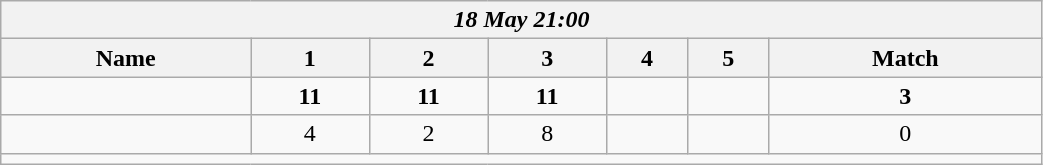<table class=wikitable style="text-align:center; width: 55%">
<tr>
<th colspan=17><em>18 May 21:00</em></th>
</tr>
<tr>
<th>Name</th>
<th>1</th>
<th>2</th>
<th>3</th>
<th>4</th>
<th>5</th>
<th>Match</th>
</tr>
<tr>
<td style="text-align:left;"><strong></strong></td>
<td><strong>11</strong></td>
<td><strong>11</strong></td>
<td><strong>11</strong></td>
<td></td>
<td></td>
<td><strong>3</strong></td>
</tr>
<tr>
<td style="text-align:left;"></td>
<td>4</td>
<td>2</td>
<td>8</td>
<td></td>
<td></td>
<td>0</td>
</tr>
<tr>
<td colspan=17></td>
</tr>
</table>
